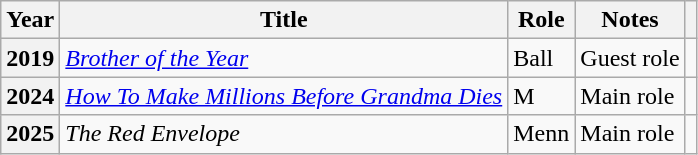<table class="wikitable sortable plainrowheaders">
<tr>
<th scope="col">Year</th>
<th scope="col">Title</th>
<th scope="col">Role</th>
<th scope="col" class="unsortable">Notes</th>
<th scope="col" class="unsortable"></th>
</tr>
<tr>
<th scope="row">2019</th>
<td><em><a href='#'>Brother of the Year</a></em></td>
<td>Ball</td>
<td>Guest role</td>
<td style="text-align: center;"></td>
</tr>
<tr>
<th scope="row">2024</th>
<td><em><a href='#'>How To Make Millions Before Grandma Dies</a></em></td>
<td center;">M</td>
<td center;">Main role</td>
<td></td>
</tr>
<tr>
<th scope="row">2025</th>
<td><em>The Red Envelope</em></td>
<td>Menn</td>
<td>Main role</td>
<td></td>
</tr>
</table>
